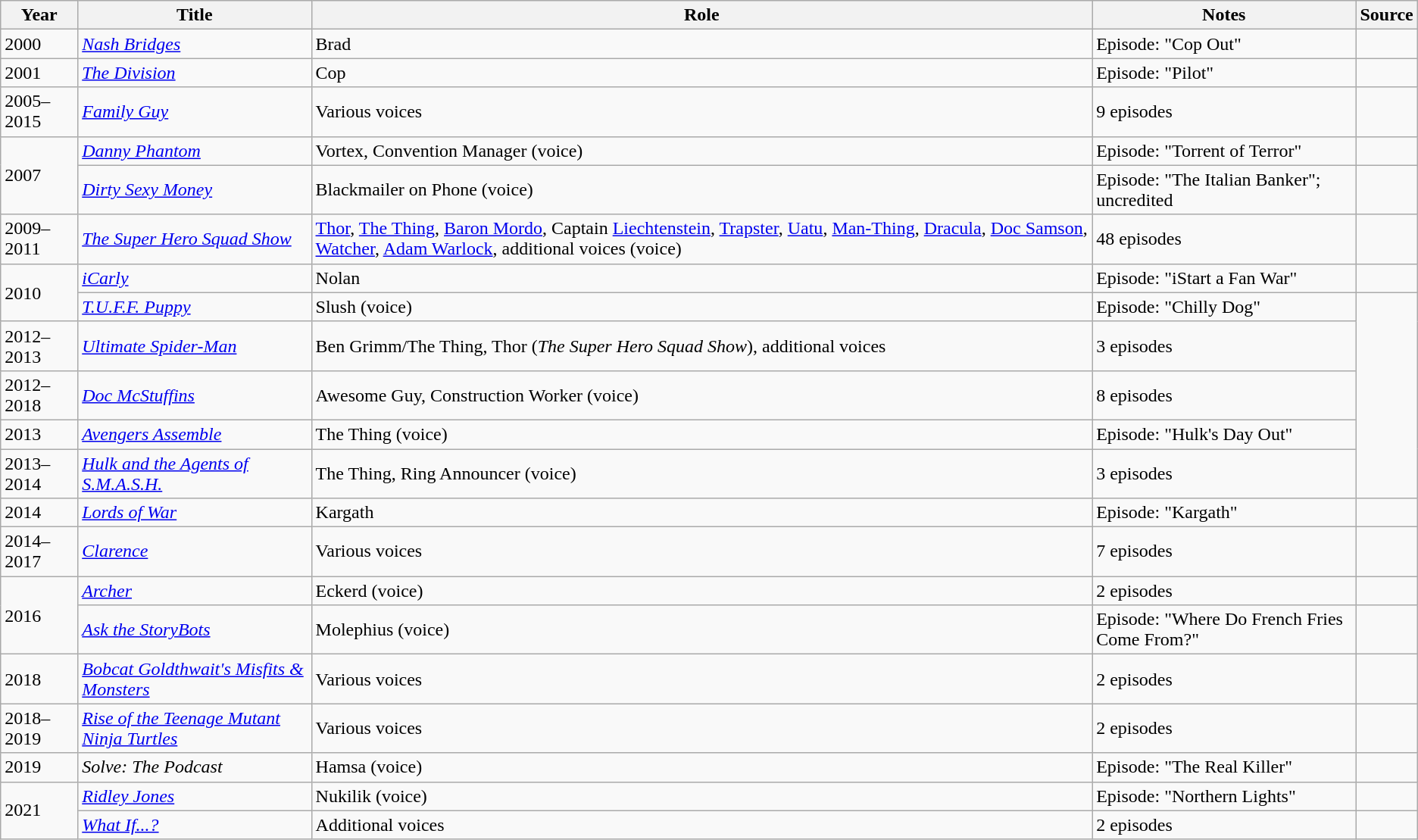<table class="wikitable sortable">
<tr>
<th>Year</th>
<th>Title</th>
<th>Role</th>
<th>Notes</th>
<th>Source</th>
</tr>
<tr>
<td>2000</td>
<td><em><a href='#'>Nash Bridges</a></em></td>
<td>Brad</td>
<td>Episode: "Cop Out"</td>
<td></td>
</tr>
<tr>
<td>2001</td>
<td><em><a href='#'>The Division</a></em></td>
<td>Cop</td>
<td>Episode: "Pilot"</td>
<td></td>
</tr>
<tr>
<td>2005–2015</td>
<td><em><a href='#'>Family Guy</a></em></td>
<td>Various voices</td>
<td>9 episodes</td>
<td></td>
</tr>
<tr>
<td rowspan="2">2007</td>
<td><em><a href='#'>Danny Phantom</a></em></td>
<td>Vortex, Convention Manager (voice)</td>
<td>Episode: "Torrent of Terror"</td>
<td></td>
</tr>
<tr>
<td><em><a href='#'>Dirty Sexy Money</a></em></td>
<td>Blackmailer on Phone (voice)</td>
<td>Episode: "The Italian Banker"; uncredited</td>
<td></td>
</tr>
<tr>
<td>2009–2011</td>
<td><em><a href='#'>The Super Hero Squad Show</a></em></td>
<td><a href='#'>Thor</a>, <a href='#'>The Thing</a>, <a href='#'>Baron Mordo</a>, Captain <a href='#'>Liechtenstein</a>, <a href='#'>Trapster</a>, <a href='#'>Uatu</a>, <a href='#'>Man-Thing</a>, <a href='#'>Dracula</a>, <a href='#'>Doc Samson</a>, <a href='#'>Watcher</a>, <a href='#'>Adam Warlock</a>, additional voices (voice)</td>
<td>48 episodes</td>
<td></td>
</tr>
<tr>
<td rowspan="2">2010</td>
<td><em><a href='#'>iCarly</a></em></td>
<td>Nolan</td>
<td>Episode: "iStart a Fan War"</td>
<td></td>
</tr>
<tr>
<td><em><a href='#'>T.U.F.F. Puppy</a></em></td>
<td>Slush (voice)</td>
<td>Episode: "Chilly Dog"</td>
<td rowspan="5"></td>
</tr>
<tr>
<td>2012–2013</td>
<td><em><a href='#'>Ultimate Spider-Man</a></em></td>
<td>Ben Grimm/The Thing, Thor (<em>The Super Hero Squad Show</em>), additional voices</td>
<td>3 episodes</td>
</tr>
<tr>
<td>2012–2018</td>
<td><em><a href='#'>Doc McStuffins</a></em></td>
<td>Awesome Guy, Construction Worker (voice)</td>
<td>8 episodes</td>
</tr>
<tr>
<td>2013</td>
<td><em><a href='#'>Avengers Assemble</a></em></td>
<td>The Thing (voice)</td>
<td>Episode: "Hulk's Day Out"</td>
</tr>
<tr>
<td>2013–2014</td>
<td><em><a href='#'>Hulk and the Agents of S.M.A.S.H.</a></em></td>
<td>The Thing, Ring Announcer (voice)</td>
<td>3 episodes</td>
</tr>
<tr>
<td>2014</td>
<td><em><a href='#'>Lords of War</a></em></td>
<td>Kargath</td>
<td>Episode: "Kargath"</td>
<td></td>
</tr>
<tr>
<td>2014–2017</td>
<td><em><a href='#'>Clarence</a></em></td>
<td>Various voices</td>
<td>7 episodes</td>
<td></td>
</tr>
<tr>
<td rowspan="2">2016</td>
<td><em><a href='#'>Archer</a></em></td>
<td>Eckerd (voice)</td>
<td>2 episodes</td>
<td></td>
</tr>
<tr>
<td><em><a href='#'>Ask the StoryBots</a></em></td>
<td>Molephius (voice)</td>
<td>Episode: "Where Do French Fries Come From?"</td>
<td></td>
</tr>
<tr>
<td>2018</td>
<td><em><a href='#'>Bobcat Goldthwait's Misfits & Monsters</a></em></td>
<td>Various voices</td>
<td>2 episodes</td>
<td></td>
</tr>
<tr>
<td>2018–2019</td>
<td><em><a href='#'>Rise of the Teenage Mutant Ninja Turtles</a></em></td>
<td>Various voices</td>
<td>2 episodes</td>
<td></td>
</tr>
<tr>
<td>2019</td>
<td><em>Solve: The Podcast</em></td>
<td>Hamsa (voice)</td>
<td>Episode: "The Real Killer"</td>
<td></td>
</tr>
<tr>
<td rowspan="2">2021</td>
<td><em><a href='#'>Ridley Jones</a></em></td>
<td>Nukilik (voice)</td>
<td>Episode: "Northern Lights"</td>
<td></td>
</tr>
<tr>
<td><em><a href='#'>What If...?</a></em></td>
<td>Additional voices</td>
<td>2 episodes</td>
<td></td>
</tr>
</table>
